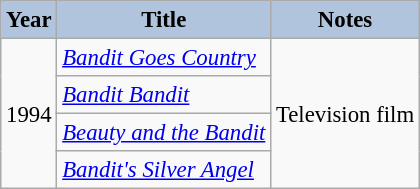<table class="wikitable" style="font-size:95%;">
<tr>
<th style="background:#B0C4DE;">Year</th>
<th style="background:#B0C4DE;">Title</th>
<th style="background:#B0C4DE;">Notes</th>
</tr>
<tr>
<td rowspan=4>1994</td>
<td><em><a href='#'>Bandit Goes Country</a></em></td>
<td rowspan=4>Television film</td>
</tr>
<tr>
<td><em><a href='#'>Bandit Bandit</a></em></td>
</tr>
<tr>
<td><em><a href='#'>Beauty and the Bandit</a></em></td>
</tr>
<tr>
<td><em><a href='#'>Bandit's Silver Angel</a></em></td>
</tr>
</table>
